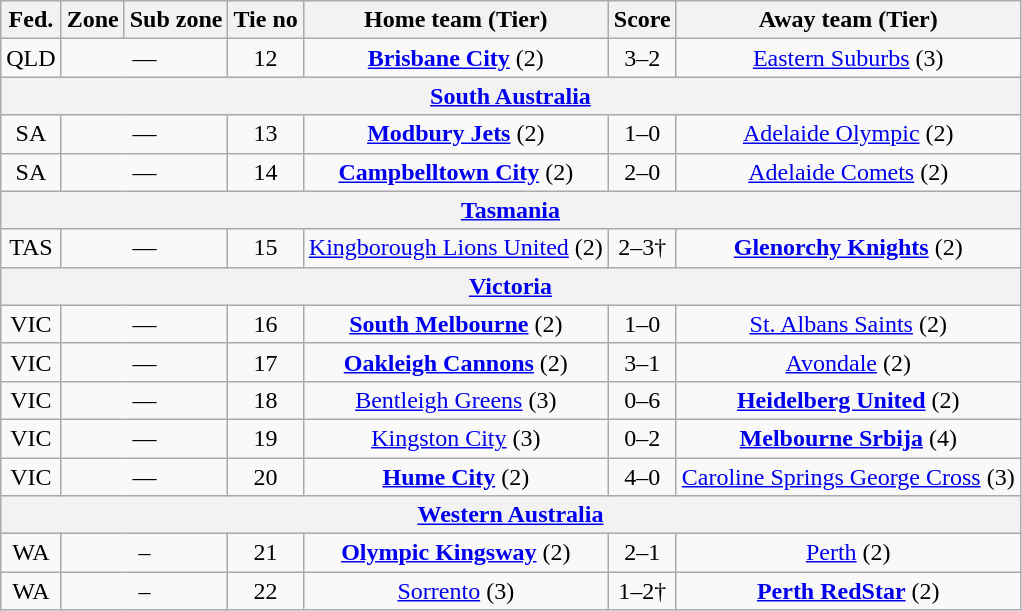<table class="wikitable" style="text-align:center">
<tr>
<th>Fed.</th>
<th>Zone</th>
<th>Sub zone</th>
<th>Tie no</th>
<th>Home team (Tier)</th>
<th>Score</th>
<th>Away team (Tier)</th>
</tr>
<tr>
<td>QLD</td>
<td colspan=2>—</td>
<td>12</td>
<td><strong><a href='#'>Brisbane City</a></strong> (2)</td>
<td>3–2</td>
<td><a href='#'>Eastern Suburbs</a> (3)</td>
</tr>
<tr>
<th colspan=7><a href='#'>South Australia</a></th>
</tr>
<tr>
<td>SA</td>
<td colspan=2>—</td>
<td>13</td>
<td><strong><a href='#'>Modbury Jets</a></strong> (2)</td>
<td>1–0</td>
<td><a href='#'>Adelaide Olympic</a> (2)</td>
</tr>
<tr>
<td>SA</td>
<td colspan=2>—</td>
<td>14</td>
<td><strong><a href='#'>Campbelltown City</a></strong> (2)</td>
<td>2–0</td>
<td><a href='#'>Adelaide Comets</a> (2)</td>
</tr>
<tr>
<th colspan=7><a href='#'>Tasmania</a></th>
</tr>
<tr>
<td>TAS</td>
<td colspan=2>—</td>
<td>15</td>
<td><a href='#'>Kingborough Lions United</a> (2)</td>
<td>2–3†</td>
<td><strong><a href='#'>Glenorchy Knights</a> </strong> (2)</td>
</tr>
<tr>
<th colspan=7><a href='#'>Victoria</a></th>
</tr>
<tr>
<td>VIC</td>
<td colspan=2>—</td>
<td>16</td>
<td><strong><a href='#'>South Melbourne</a></strong> (2)</td>
<td>1–0</td>
<td><a href='#'>St. Albans Saints</a> (2)</td>
</tr>
<tr>
<td>VIC</td>
<td colspan=2>—</td>
<td>17</td>
<td><strong><a href='#'>Oakleigh Cannons</a></strong> (2)</td>
<td>3–1</td>
<td><a href='#'>Avondale</a> (2)</td>
</tr>
<tr>
<td>VIC</td>
<td colspan=2>—</td>
<td>18</td>
<td><a href='#'>Bentleigh Greens</a> (3)</td>
<td>0–6</td>
<td><strong><a href='#'>Heidelberg United</a></strong> (2)</td>
</tr>
<tr>
<td>VIC</td>
<td colspan=2>—</td>
<td>19</td>
<td><a href='#'>Kingston City</a> (3)</td>
<td>0–2</td>
<td><strong><a href='#'>Melbourne Srbija</a></strong> (4)</td>
</tr>
<tr>
<td>VIC</td>
<td colspan=2>—</td>
<td>20</td>
<td><strong><a href='#'>Hume City</a></strong> (2)</td>
<td>4–0</td>
<td><a href='#'>Caroline Springs George Cross</a> (3)</td>
</tr>
<tr>
<th colspan=7><a href='#'>Western Australia</a></th>
</tr>
<tr>
<td>WA</td>
<td colspan=2>–</td>
<td>21</td>
<td><strong><a href='#'>Olympic Kingsway</a></strong> (2)</td>
<td>2–1</td>
<td><a href='#'>Perth</a> (2)</td>
</tr>
<tr>
<td>WA</td>
<td colspan=2>–</td>
<td>22</td>
<td><a href='#'>Sorrento</a> (3)</td>
<td>1–2†</td>
<td><strong><a href='#'>Perth RedStar</a></strong> (2)</td>
</tr>
</table>
